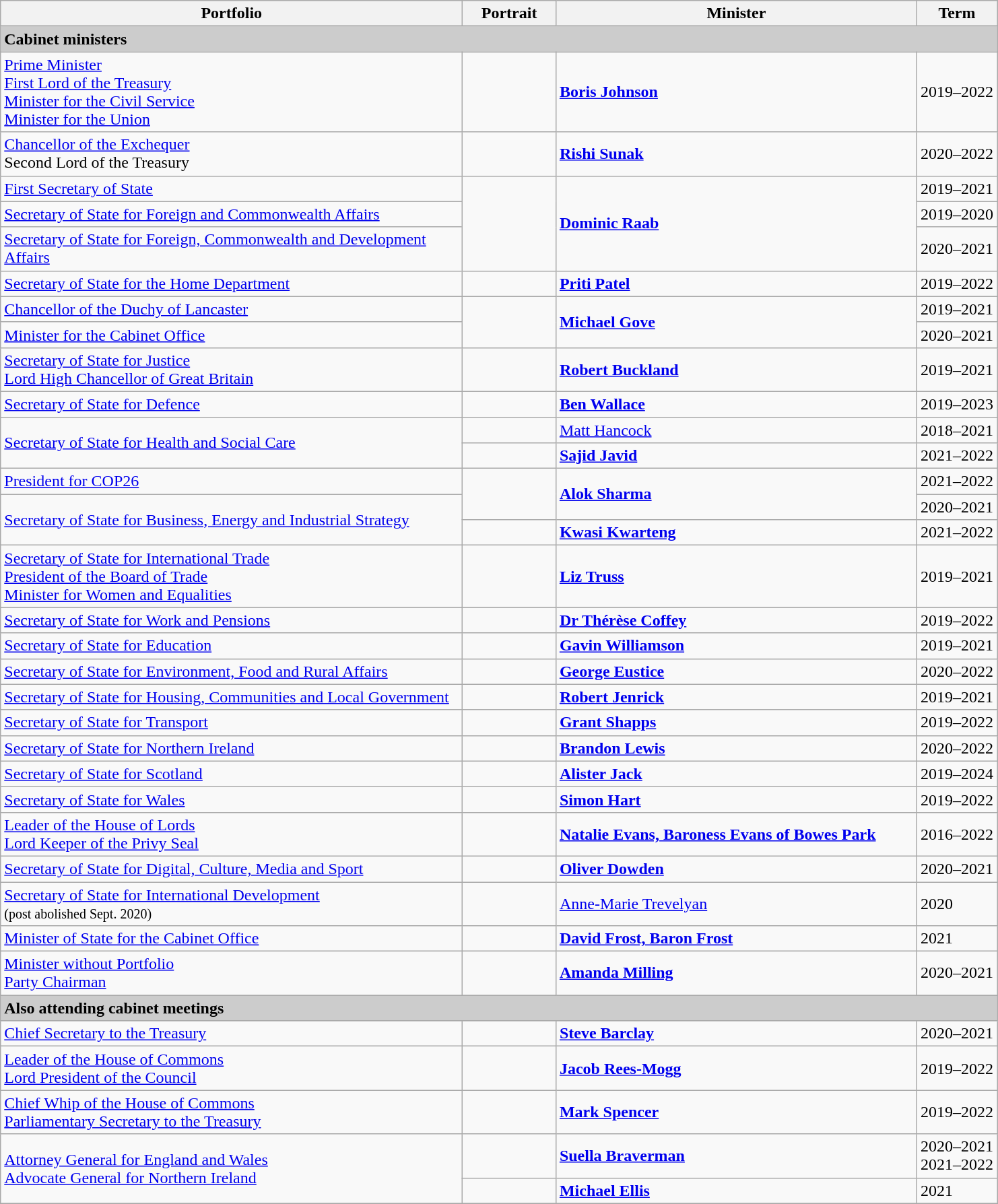<table class="wikitable">
<tr>
<th width=450>Portfolio</th>
<th width=85>Portrait</th>
<th width=350>Minister</th>
<th>Term</th>
</tr>
<tr>
<td style="background:#ccc;" colspan="4"><strong>Cabinet ministers</strong></td>
</tr>
<tr>
<td><a href='#'>Prime Minister</a><br><a href='#'>First Lord of the Treasury</a><br><a href='#'>Minister for the Civil Service</a><br><a href='#'>Minister for the Union</a></td>
<td></td>
<td><strong><a href='#'>Boris Johnson</a></strong></td>
<td>2019–2022</td>
</tr>
<tr>
<td><a href='#'>Chancellor of the Exchequer</a><br>Second Lord of the Treasury</td>
<td></td>
<td><strong><a href='#'>Rishi Sunak</a></strong></td>
<td>2020–2022</td>
</tr>
<tr>
<td><a href='#'>First Secretary of State</a></td>
<td rowspan=3></td>
<td rowspan=3><strong><a href='#'>Dominic Raab</a></strong></td>
<td>2019–2021</td>
</tr>
<tr>
<td><a href='#'>Secretary of State for Foreign and Commonwealth Affairs</a></td>
<td>2019–2020</td>
</tr>
<tr>
<td><a href='#'>Secretary of State for Foreign, Commonwealth and Development Affairs</a></td>
<td>2020–2021</td>
</tr>
<tr>
<td><a href='#'>Secretary of State for the Home Department</a></td>
<td></td>
<td><strong><a href='#'>Priti Patel</a></strong></td>
<td>2019–2022</td>
</tr>
<tr>
<td><a href='#'>Chancellor of the Duchy of Lancaster</a></td>
<td rowspan=2></td>
<td rowspan=2><strong><a href='#'>Michael Gove</a></strong></td>
<td>2019–2021</td>
</tr>
<tr>
<td><a href='#'>Minister for the Cabinet Office</a></td>
<td>2020–2021</td>
</tr>
<tr>
<td><a href='#'>Secretary of State for Justice</a><br><a href='#'>Lord High Chancellor of Great Britain</a></td>
<td></td>
<td><strong><a href='#'>Robert Buckland</a></strong></td>
<td>2019–2021</td>
</tr>
<tr>
<td><a href='#'>Secretary of State for Defence</a></td>
<td></td>
<td><strong><a href='#'>Ben Wallace</a></strong></td>
<td>2019–2023</td>
</tr>
<tr>
<td rowspan=2><a href='#'>Secretary of State for Health and Social Care</a></td>
<td></td>
<td><a href='#'>Matt Hancock</a></td>
<td>2018–2021</td>
</tr>
<tr>
<td></td>
<td><strong><a href='#'>Sajid Javid</a></strong></td>
<td>2021–2022</td>
</tr>
<tr>
<td><a href='#'>President for COP26</a></td>
<td rowspan=2></td>
<td rowspan=2><strong><a href='#'>Alok Sharma</a></strong></td>
<td>2021–2022</td>
</tr>
<tr>
<td rowspan=2><a href='#'>Secretary of State for Business, Energy and Industrial Strategy</a></td>
<td>2020–2021</td>
</tr>
<tr>
<td></td>
<td><strong><a href='#'>Kwasi Kwarteng</a></strong></td>
<td>2021–2022</td>
</tr>
<tr>
<td><a href='#'>Secretary of State for International Trade</a><br><a href='#'>President of the Board of Trade</a><br><a href='#'>Minister for Women and Equalities</a></td>
<td></td>
<td><strong><a href='#'>Liz Truss</a></strong></td>
<td>2019–2021</td>
</tr>
<tr>
<td><a href='#'>Secretary of State for Work and Pensions</a></td>
<td></td>
<td><strong><a href='#'>Dr Thérèse Coffey</a></strong></td>
<td>2019–2022</td>
</tr>
<tr>
<td><a href='#'>Secretary of State for Education</a></td>
<td></td>
<td><strong><a href='#'>Gavin Williamson</a></strong></td>
<td>2019–2021</td>
</tr>
<tr>
<td><a href='#'>Secretary of State for Environment, Food and Rural Affairs</a></td>
<td></td>
<td><strong><a href='#'>George Eustice</a></strong></td>
<td>2020–2022</td>
</tr>
<tr>
<td><a href='#'>Secretary of State for Housing, Communities and Local Government</a></td>
<td></td>
<td><strong><a href='#'>Robert Jenrick</a></strong></td>
<td>2019–2021</td>
</tr>
<tr>
<td><a href='#'>Secretary of State for Transport</a></td>
<td></td>
<td><strong><a href='#'>Grant Shapps</a></strong></td>
<td>2019–2022</td>
</tr>
<tr>
<td><a href='#'>Secretary of State for Northern Ireland</a></td>
<td></td>
<td><strong><a href='#'>Brandon Lewis</a></strong></td>
<td>2020–2022</td>
</tr>
<tr>
<td><a href='#'>Secretary of State for Scotland</a></td>
<td></td>
<td><strong><a href='#'>Alister Jack</a></strong></td>
<td>2019–2024</td>
</tr>
<tr>
<td><a href='#'>Secretary of State for Wales</a></td>
<td></td>
<td><strong><a href='#'>Simon Hart</a></strong></td>
<td>2019–2022</td>
</tr>
<tr>
<td><a href='#'>Leader of the House of Lords</a><br><a href='#'>Lord Keeper of the Privy Seal</a></td>
<td></td>
<td><strong><a href='#'>Natalie Evans, Baroness Evans of Bowes Park</a></strong></td>
<td>2016–2022</td>
</tr>
<tr>
<td><a href='#'>Secretary of State for Digital, Culture, Media and Sport</a></td>
<td></td>
<td><strong><a href='#'>Oliver Dowden</a></strong></td>
<td>2020–2021</td>
</tr>
<tr>
<td><a href='#'>Secretary of State for International Development</a><br><small>(post abolished Sept. 2020)</small></td>
<td></td>
<td><a href='#'>Anne-Marie Trevelyan</a></td>
<td>2020</td>
</tr>
<tr>
<td><a href='#'>Minister of State for the Cabinet Office</a></td>
<td></td>
<td><strong><a href='#'>David Frost, Baron Frost</a></strong></td>
<td>2021</td>
</tr>
<tr>
<td><a href='#'>Minister without Portfolio</a><br><a href='#'>Party Chairman</a></td>
<td></td>
<td><strong><a href='#'>Amanda Milling</a></strong> </td>
<td>2020–2021</td>
</tr>
<tr>
<td style="background:#ccc;" colspan="4"><strong>Also attending cabinet meetings</strong></td>
</tr>
<tr>
<td><a href='#'>Chief Secretary to the Treasury</a></td>
<td></td>
<td><strong><a href='#'>Steve Barclay</a></strong></td>
<td>2020–2021</td>
</tr>
<tr>
<td><a href='#'>Leader of the House of Commons</a><br><a href='#'>Lord President of the Council</a></td>
<td></td>
<td><strong><a href='#'>Jacob Rees-Mogg</a></strong></td>
<td>2019–2022</td>
</tr>
<tr>
<td><a href='#'>Chief Whip of the House of Commons</a><br><a href='#'>Parliamentary Secretary to the Treasury</a></td>
<td></td>
<td><strong><a href='#'>Mark Spencer</a></strong></td>
<td>2019–2022</td>
</tr>
<tr>
<td rowspan=2><a href='#'>Attorney General for England and Wales</a><br><a href='#'>Advocate General for Northern Ireland</a></td>
<td></td>
<td><strong><a href='#'>Suella Braverman</a></strong></td>
<td>2020–2021<br>2021–2022</td>
</tr>
<tr>
<td></td>
<td><strong><a href='#'>Michael Ellis</a></strong></td>
<td>2021</td>
</tr>
<tr>
</tr>
</table>
